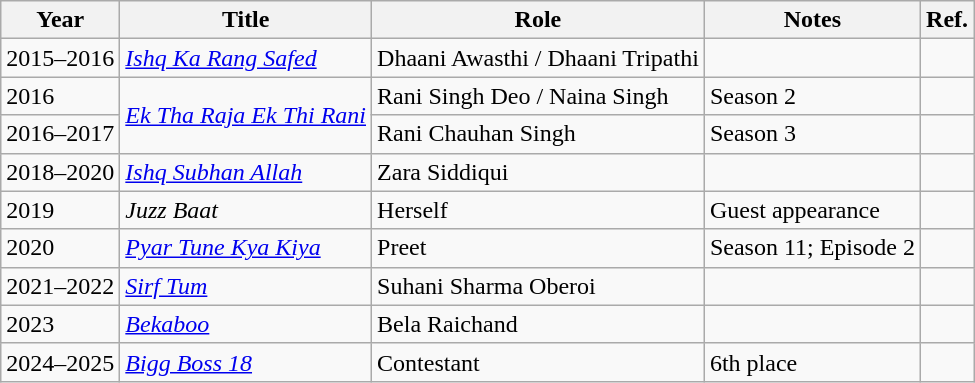<table class="wikitable sortable">
<tr>
<th>Year</th>
<th>Title</th>
<th>Role</th>
<th>Notes</th>
<th scope="col" class="unsortable">Ref.</th>
</tr>
<tr>
<td>2015–2016</td>
<td><em><a href='#'>Ishq Ka Rang Safed</a></em></td>
<td>Dhaani Awasthi / Dhaani Tripathi</td>
<td></td>
<td></td>
</tr>
<tr>
<td>2016</td>
<td rowspan="2"><em><a href='#'>Ek Tha Raja Ek Thi Rani</a></em></td>
<td>Rani Singh Deo / Naina Singh</td>
<td>Season 2</td>
<td></td>
</tr>
<tr>
<td>2016–2017</td>
<td>Rani Chauhan Singh</td>
<td>Season 3</td>
<td></td>
</tr>
<tr>
<td>2018–2020</td>
<td><em><a href='#'>Ishq Subhan Allah</a></em></td>
<td>Zara Siddiqui</td>
<td></td>
<td></td>
</tr>
<tr>
<td>2019</td>
<td><em>Juzz Baat</em></td>
<td>Herself</td>
<td>Guest appearance</td>
<td></td>
</tr>
<tr>
<td>2020</td>
<td><a href='#'><em>Pyar Tune Kya Kiya</em></a></td>
<td>Preet</td>
<td>Season 11; Episode 2</td>
<td></td>
</tr>
<tr>
<td>2021–2022</td>
<td><a href='#'><em>Sirf Tum</em></a></td>
<td>Suhani Sharma Oberoi</td>
<td></td>
<td></td>
</tr>
<tr>
<td>2023</td>
<td><em><a href='#'>Bekaboo</a></em></td>
<td>Bela Raichand</td>
<td></td>
<td></td>
</tr>
<tr>
<td>2024–2025</td>
<td><em><a href='#'>Bigg Boss 18</a></em></td>
<td>Contestant</td>
<td>6th place</td>
<td></td>
</tr>
</table>
